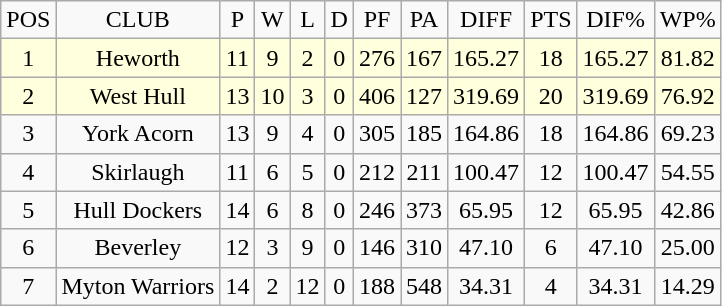<table class="wikitable" style="text-align: center;">
<tr>
<td>POS</td>
<td>CLUB</td>
<td>P</td>
<td>W</td>
<td>L</td>
<td>D</td>
<td>PF</td>
<td>PA</td>
<td>DIFF</td>
<td>PTS</td>
<td>DIF%</td>
<td>WP%</td>
</tr>
<tr style="background:#ffffdd;">
<td>1</td>
<td>Heworth</td>
<td>11</td>
<td>9</td>
<td>2</td>
<td>0</td>
<td>276</td>
<td>167</td>
<td>165.27</td>
<td>18</td>
<td>165.27</td>
<td>81.82</td>
</tr>
<tr style="background:#ffffdd;">
<td>2</td>
<td>West Hull</td>
<td>13</td>
<td>10</td>
<td>3</td>
<td>0</td>
<td>406</td>
<td>127</td>
<td>319.69</td>
<td>20</td>
<td>319.69</td>
<td>76.92</td>
</tr>
<tr>
<td>3</td>
<td>York Acorn</td>
<td>13</td>
<td>9</td>
<td>4</td>
<td>0</td>
<td>305</td>
<td>185</td>
<td>164.86</td>
<td>18</td>
<td>164.86</td>
<td>69.23</td>
</tr>
<tr>
<td>4</td>
<td>Skirlaugh</td>
<td>11</td>
<td>6</td>
<td>5</td>
<td>0</td>
<td>212</td>
<td>211</td>
<td>100.47</td>
<td>12</td>
<td>100.47</td>
<td>54.55</td>
</tr>
<tr>
<td>5</td>
<td>Hull Dockers</td>
<td>14</td>
<td>6</td>
<td>8</td>
<td>0</td>
<td>246</td>
<td>373</td>
<td>65.95</td>
<td>12</td>
<td>65.95</td>
<td>42.86</td>
</tr>
<tr>
<td>6</td>
<td>Beverley</td>
<td>12</td>
<td>3</td>
<td>9</td>
<td>0</td>
<td>146</td>
<td>310</td>
<td>47.10</td>
<td>6</td>
<td>47.10</td>
<td>25.00</td>
</tr>
<tr>
<td>7</td>
<td>Myton Warriors</td>
<td>14</td>
<td>2</td>
<td>12</td>
<td>0</td>
<td>188</td>
<td>548</td>
<td>34.31</td>
<td>4</td>
<td>34.31</td>
<td>14.29</td>
</tr>
</table>
